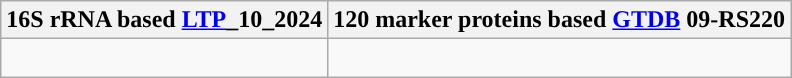<table class="wikitable">
<tr>
<th colspan=1>16S rRNA based <a href='#'>LTP</a>_10_2024</th>
<th colspan=1>120 marker proteins based <a href='#'>GTDB</a> 09-RS220</th>
</tr>
<tr>
<td style="vertical-align:top"><br></td>
<td><br></td>
</tr>
</table>
